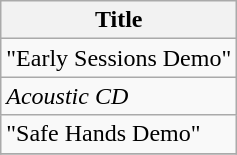<table class="wikitable">
<tr>
<th>Title</th>
</tr>
<tr>
<td>"Early Sessions Demo"</td>
</tr>
<tr>
<td><em>Acoustic CD</em></td>
</tr>
<tr>
<td>"Safe Hands Demo"</td>
</tr>
<tr>
</tr>
</table>
